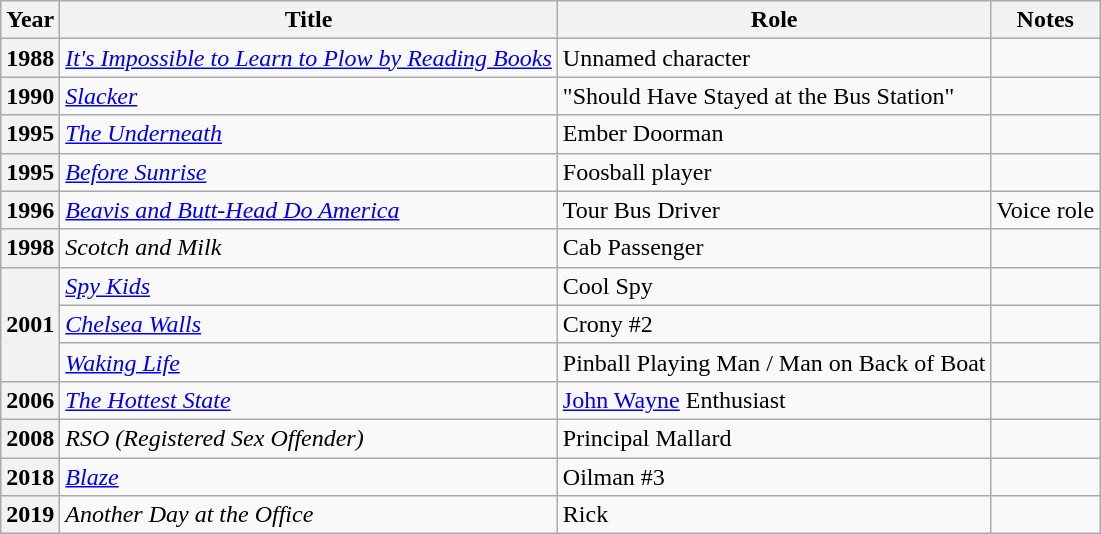<table class="wikitable">
<tr>
<th>Year</th>
<th>Title</th>
<th>Role</th>
<th>Notes</th>
</tr>
<tr>
<th>1988</th>
<td><em><a href='#'>It's Impossible to Learn to Plow by Reading Books</a></em></td>
<td>Unnamed character</td>
<td></td>
</tr>
<tr>
<th>1990</th>
<td><em><a href='#'>Slacker</a></em></td>
<td>"Should Have Stayed at the Bus Station"</td>
<td></td>
</tr>
<tr>
<th>1995</th>
<td><em><a href='#'>The Underneath</a></em></td>
<td>Ember Doorman</td>
<td></td>
</tr>
<tr>
<th>1995</th>
<td><em><a href='#'>Before Sunrise</a></em></td>
<td>Foosball player</td>
<td></td>
</tr>
<tr>
<th>1996</th>
<td><em><a href='#'>Beavis and Butt-Head Do America</a></em></td>
<td>Tour Bus Driver</td>
<td>Voice role</td>
</tr>
<tr>
<th>1998</th>
<td><em>Scotch and Milk </em></td>
<td>Cab Passenger</td>
<td></td>
</tr>
<tr>
<th rowspan="3">2001</th>
<td><em><a href='#'>Spy Kids</a></em></td>
<td>Cool Spy</td>
<td></td>
</tr>
<tr>
<td><em><a href='#'>Chelsea Walls</a></em></td>
<td>Crony #2</td>
<td></td>
</tr>
<tr>
<td><em><a href='#'>Waking Life</a></em></td>
<td>Pinball Playing Man / Man on Back of Boat</td>
<td></td>
</tr>
<tr>
<th>2006</th>
<td><em><a href='#'>The Hottest State</a></em></td>
<td><a href='#'>John Wayne</a> Enthusiast</td>
<td></td>
</tr>
<tr>
<th>2008</th>
<td><em>RSO (Registered Sex Offender)</em></td>
<td>Principal Mallard</td>
<td></td>
</tr>
<tr>
<th>2018</th>
<td><em><a href='#'>Blaze</a></em></td>
<td>Oilman #3</td>
<td></td>
</tr>
<tr>
<th>2019</th>
<td><em>Another Day at the Office</em></td>
<td>Rick</td>
<td></td>
</tr>
</table>
